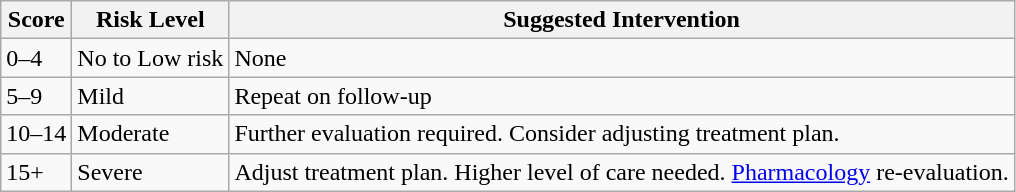<table class="wikitable">
<tr>
<th>Score</th>
<th>Risk Level</th>
<th>Suggested Intervention</th>
</tr>
<tr>
<td>0–4</td>
<td>No to Low risk</td>
<td>None</td>
</tr>
<tr>
<td>5–9</td>
<td>Mild</td>
<td>Repeat on follow-up</td>
</tr>
<tr>
<td>10–14</td>
<td>Moderate</td>
<td>Further evaluation required. Consider adjusting treatment plan.</td>
</tr>
<tr>
<td>15+</td>
<td>Severe</td>
<td>Adjust treatment plan. Higher level of care needed. <a href='#'>Pharmacology</a> re-evaluation.</td>
</tr>
</table>
